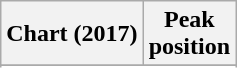<table class="wikitable sortable plainrowheaders" style="text-align:center">
<tr>
<th scope="col">Chart (2017)</th>
<th scope="col">Peak<br>position</th>
</tr>
<tr>
</tr>
<tr>
</tr>
<tr>
</tr>
</table>
